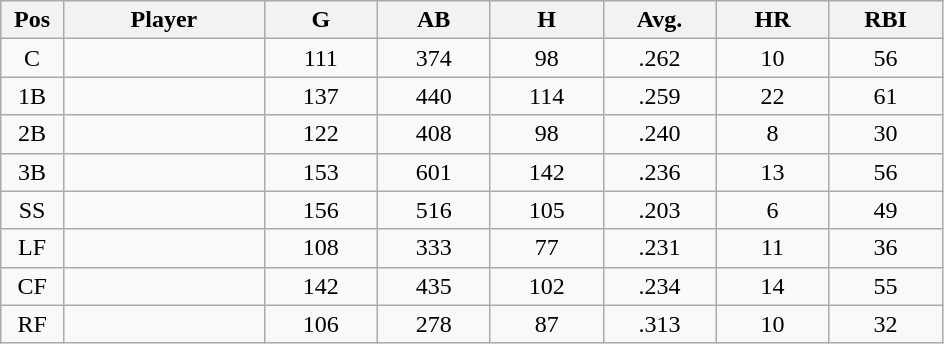<table class="wikitable sortable">
<tr>
<th bgcolor="#DDDDFF" width="5%">Pos</th>
<th bgcolor="#DDDDFF" width="16%">Player</th>
<th bgcolor="#DDDDFF" width="9%">G</th>
<th bgcolor="#DDDDFF" width="9%">AB</th>
<th bgcolor="#DDDDFF" width="9%">H</th>
<th bgcolor="#DDDDFF" width="9%">Avg.</th>
<th bgcolor="#DDDDFF" width="9%">HR</th>
<th bgcolor="#DDDDFF" width="9%">RBI</th>
</tr>
<tr align="center">
<td>C</td>
<td></td>
<td>111</td>
<td>374</td>
<td>98</td>
<td>.262</td>
<td>10</td>
<td>56</td>
</tr>
<tr align="center">
<td>1B</td>
<td></td>
<td>137</td>
<td>440</td>
<td>114</td>
<td>.259</td>
<td>22</td>
<td>61</td>
</tr>
<tr align="center">
<td>2B</td>
<td></td>
<td>122</td>
<td>408</td>
<td>98</td>
<td>.240</td>
<td>8</td>
<td>30</td>
</tr>
<tr align="center">
<td>3B</td>
<td></td>
<td>153</td>
<td>601</td>
<td>142</td>
<td>.236</td>
<td>13</td>
<td>56</td>
</tr>
<tr align="center">
<td>SS</td>
<td></td>
<td>156</td>
<td>516</td>
<td>105</td>
<td>.203</td>
<td>6</td>
<td>49</td>
</tr>
<tr align="center">
<td>LF</td>
<td></td>
<td>108</td>
<td>333</td>
<td>77</td>
<td>.231</td>
<td>11</td>
<td>36</td>
</tr>
<tr align="center">
<td>CF</td>
<td></td>
<td>142</td>
<td>435</td>
<td>102</td>
<td>.234</td>
<td>14</td>
<td>55</td>
</tr>
<tr align="center">
<td>RF</td>
<td></td>
<td>106</td>
<td>278</td>
<td>87</td>
<td>.313</td>
<td>10</td>
<td>32</td>
</tr>
</table>
